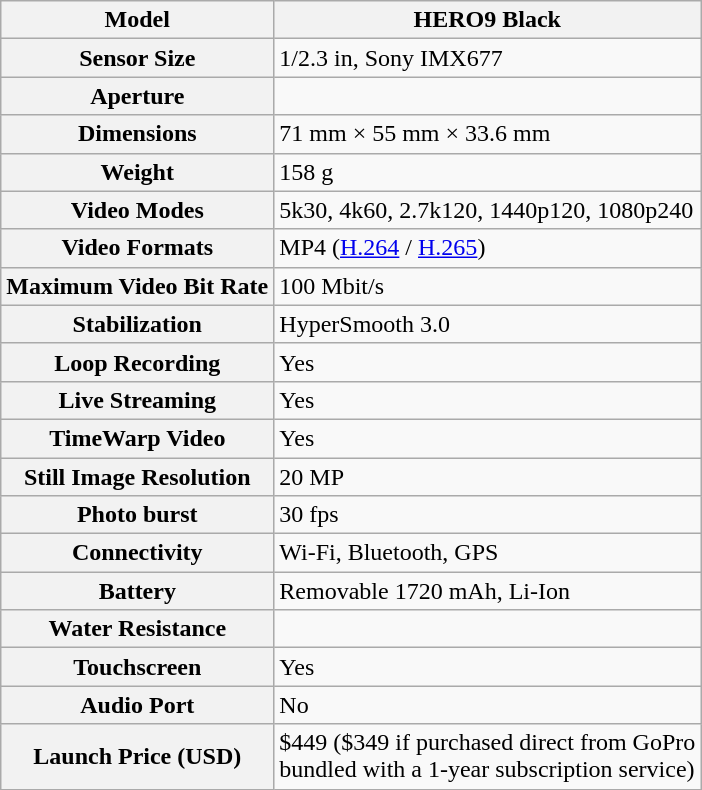<table class="wikitable">
<tr>
<th>Model</th>
<th>HERO9 Black</th>
</tr>
<tr>
<th>Sensor Size</th>
<td>1/2.3 in, Sony IMX677</td>
</tr>
<tr>
<th>Aperture</th>
<td></td>
</tr>
<tr>
<th>Dimensions</th>
<td>71 mm × 55 mm × 33.6 mm</td>
</tr>
<tr>
<th>Weight</th>
<td>158 g</td>
</tr>
<tr>
<th>Video Modes</th>
<td>5k30, 4k60, 2.7k120, 1440p120, 1080p240</td>
</tr>
<tr>
<th>Video Formats</th>
<td>MP4 (<a href='#'>H.264</a> / <a href='#'>H.265</a>)</td>
</tr>
<tr>
<th>Maximum Video Bit Rate</th>
<td>100 Mbit/s</td>
</tr>
<tr>
<th>Stabilization</th>
<td>HyperSmooth 3.0</td>
</tr>
<tr>
<th>Loop Recording</th>
<td>Yes</td>
</tr>
<tr>
<th>Live Streaming</th>
<td>Yes</td>
</tr>
<tr>
<th>TimeWarp Video</th>
<td>Yes</td>
</tr>
<tr>
<th>Still Image Resolution</th>
<td>20 MP</td>
</tr>
<tr>
<th>Photo burst</th>
<td>30 fps</td>
</tr>
<tr>
<th>Connectivity</th>
<td>Wi-Fi, Bluetooth, GPS</td>
</tr>
<tr>
<th>Battery</th>
<td>Removable 1720 mAh, Li-Ion</td>
</tr>
<tr>
<th>Water Resistance</th>
<td></td>
</tr>
<tr>
<th>Touchscreen</th>
<td>Yes</td>
</tr>
<tr>
<th>Audio Port</th>
<td>No</td>
</tr>
<tr>
<th>Launch Price (USD)</th>
<td>$449 ($349 if purchased direct from GoPro<br>bundled with a 1-year subscription service)</td>
</tr>
</table>
